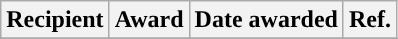<table class="wikitable sortable sortable" style="text-align: center">
<tr>
<th>Recipient</th>
<th>Award</th>
<th>Date awarded</th>
<th>Ref.</th>
</tr>
<tr>
</tr>
</table>
